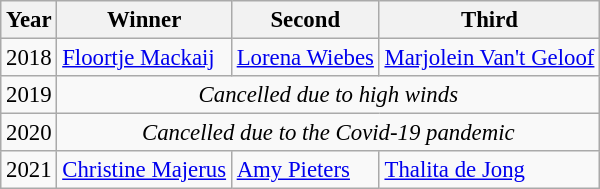<table class="wikitable sortable" style="font-size:95%">
<tr>
<th>Year</th>
<th>Winner</th>
<th>Second</th>
<th>Third</th>
</tr>
<tr>
<td>2018</td>
<td> <a href='#'>Floortje Mackaij</a></td>
<td> <a href='#'>Lorena Wiebes</a></td>
<td> <a href='#'>Marjolein Van't Geloof</a></td>
</tr>
<tr>
<td>2019</td>
<td colspan=3 align=center><em>Cancelled due to high winds</em></td>
</tr>
<tr>
<td>2020</td>
<td colspan=3 align=center><em>Cancelled due to the Covid-19 pandemic</em></td>
</tr>
<tr>
<td>2021</td>
<td> <a href='#'>Christine Majerus</a></td>
<td> <a href='#'>Amy Pieters</a></td>
<td> <a href='#'>Thalita de Jong</a></td>
</tr>
</table>
